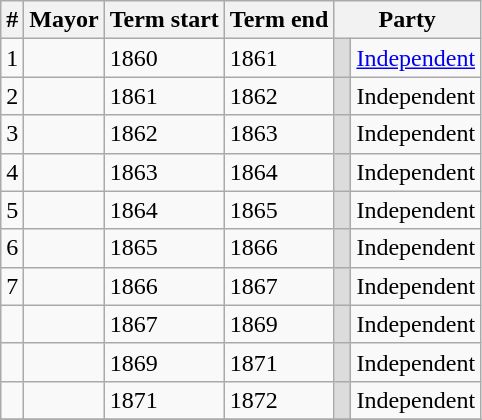<table class="wikitable sortable">
<tr>
<th align=center>#</th>
<th>Mayor</th>
<th>Term start</th>
<th>Term end</th>
<th colspan="2">Party</th>
</tr>
<tr>
<td style="text-align: center;">1</td>
<td></td>
<td>1860</td>
<td>1861</td>
<td style="background:gainsboro;"> </td>
<td><a href='#'>Independent</a></td>
</tr>
<tr>
<td style="text-align: center;">2</td>
<td></td>
<td>1861</td>
<td>1862</td>
<td style="background:gainsboro;"> </td>
<td>Independent</td>
</tr>
<tr>
<td style="text-align: center;">3</td>
<td></td>
<td>1862</td>
<td>1863</td>
<td style="background:gainsboro;"> </td>
<td>Independent</td>
</tr>
<tr>
<td style="text-align: center;">4</td>
<td></td>
<td>1863</td>
<td>1864</td>
<td style="background:gainsboro;"> </td>
<td>Independent</td>
</tr>
<tr>
<td style="text-align: center;">5</td>
<td></td>
<td>1864</td>
<td>1865</td>
<td style="background:gainsboro;"> </td>
<td>Independent</td>
</tr>
<tr>
<td style="text-align: center;">6</td>
<td></td>
<td>1865</td>
<td>1866</td>
<td style="background:gainsboro;"> </td>
<td>Independent</td>
</tr>
<tr>
<td style="text-align: center;">7</td>
<td></td>
<td>1866</td>
<td>1867</td>
<td style="background:gainsboro;"> </td>
<td>Independent</td>
</tr>
<tr>
<td style="text-align: center;"></td>
<td></td>
<td>1867</td>
<td>1869</td>
<td style="background:gainsboro;"> </td>
<td>Independent</td>
</tr>
<tr>
<td style="text-align: center;"></td>
<td></td>
<td>1869</td>
<td>1871</td>
<td style="background:gainsboro;"> </td>
<td>Independent</td>
</tr>
<tr>
<td style="text-align: center;"></td>
<td></td>
<td>1871</td>
<td>1872</td>
<td style="background:gainsboro;"> </td>
<td>Independent</td>
</tr>
<tr>
</tr>
</table>
